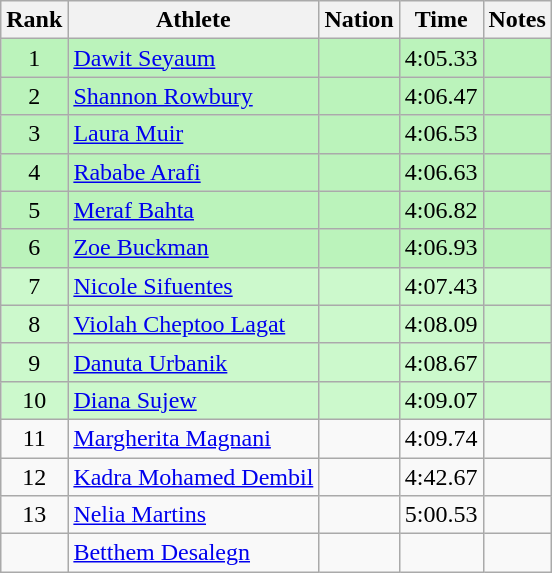<table class="wikitable sortable" style="text-align:center">
<tr>
<th>Rank</th>
<th>Athlete</th>
<th>Nation</th>
<th>Time</th>
<th>Notes</th>
</tr>
<tr bgcolor=bbf3bb>
<td>1</td>
<td align=left><a href='#'>Dawit Seyaum</a></td>
<td align=left></td>
<td>4:05.33</td>
<td></td>
</tr>
<tr bgcolor=bbf3bb>
<td>2</td>
<td align=left><a href='#'>Shannon Rowbury</a></td>
<td align=left></td>
<td>4:06.47</td>
<td></td>
</tr>
<tr bgcolor=bbf3bb>
<td>3</td>
<td align=left><a href='#'>Laura Muir</a></td>
<td align=left></td>
<td>4:06.53</td>
<td></td>
</tr>
<tr bgcolor=bbf3bb>
<td>4</td>
<td align=left><a href='#'>Rababe Arafi</a></td>
<td align=left></td>
<td>4:06.63</td>
<td></td>
</tr>
<tr bgcolor=bbf3bb>
<td>5</td>
<td align=left><a href='#'>Meraf Bahta</a></td>
<td align=left></td>
<td>4:06.82</td>
<td></td>
</tr>
<tr bgcolor=bbf3bb>
<td>6</td>
<td align=left><a href='#'>Zoe Buckman</a></td>
<td align=left></td>
<td>4:06.93</td>
<td></td>
</tr>
<tr bgcolor=ccf9cc>
<td>7</td>
<td align=left><a href='#'>Nicole Sifuentes</a></td>
<td align=left></td>
<td>4:07.43</td>
<td></td>
</tr>
<tr bgcolor=ccf9cc>
<td>8</td>
<td align=left><a href='#'>Violah Cheptoo Lagat</a></td>
<td align=left></td>
<td>4:08.09</td>
<td></td>
</tr>
<tr bgcolor=ccf9cc>
<td>9</td>
<td align=left><a href='#'>Danuta Urbanik</a></td>
<td align=left></td>
<td>4:08.67</td>
<td></td>
</tr>
<tr bgcolor=ccf9cc>
<td>10</td>
<td align=left><a href='#'>Diana Sujew</a></td>
<td align=left></td>
<td>4:09.07</td>
<td></td>
</tr>
<tr>
<td>11</td>
<td align=left><a href='#'>Margherita Magnani</a></td>
<td align=left></td>
<td>4:09.74</td>
<td></td>
</tr>
<tr>
<td>12</td>
<td align=left><a href='#'>Kadra Mohamed Dembil</a></td>
<td align=left></td>
<td>4:42.67</td>
<td></td>
</tr>
<tr>
<td>13</td>
<td align=left><a href='#'>Nelia Martins</a></td>
<td align=left></td>
<td>5:00.53</td>
<td></td>
</tr>
<tr>
<td></td>
<td align=left><a href='#'>Betthem Desalegn</a></td>
<td align=left></td>
<td></td>
<td></td>
</tr>
</table>
